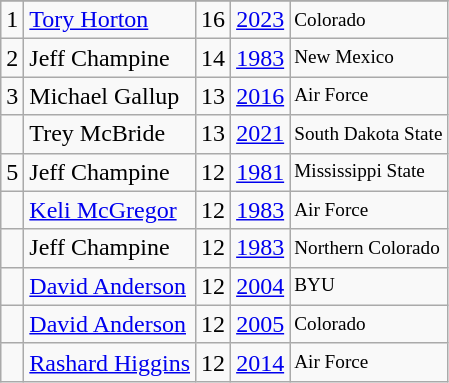<table class="wikitable">
<tr>
</tr>
<tr>
<td>1</td>
<td><a href='#'>Tory Horton</a></td>
<td>16</td>
<td><a href='#'>2023</a></td>
<td style="font-size:80%;">Colorado</td>
</tr>
<tr>
<td>2</td>
<td>Jeff Champine</td>
<td>14</td>
<td><a href='#'>1983</a></td>
<td style="font-size:80%;">New Mexico</td>
</tr>
<tr>
<td>3</td>
<td>Michael Gallup</td>
<td>13</td>
<td><a href='#'>2016</a></td>
<td style="font-size:80%;">Air Force</td>
</tr>
<tr>
<td></td>
<td>Trey McBride</td>
<td>13</td>
<td><a href='#'>2021</a></td>
<td style="font-size:80%;">South Dakota State</td>
</tr>
<tr>
<td>5</td>
<td>Jeff Champine</td>
<td>12</td>
<td><a href='#'>1981</a></td>
<td style="font-size:80%;">Mississippi State</td>
</tr>
<tr>
<td></td>
<td><a href='#'>Keli McGregor</a></td>
<td>12</td>
<td><a href='#'>1983</a></td>
<td style="font-size:80%;">Air Force</td>
</tr>
<tr *>
<td></td>
<td>Jeff Champine</td>
<td>12</td>
<td><a href='#'>1983</a></td>
<td style="font-size:80%;">Northern Colorado</td>
</tr>
<tr>
<td></td>
<td><a href='#'>David Anderson</a></td>
<td>12</td>
<td><a href='#'>2004</a></td>
<td style="font-size:80%;">BYU</td>
</tr>
<tr>
<td></td>
<td><a href='#'>David Anderson</a></td>
<td>12</td>
<td><a href='#'>2005</a></td>
<td style="font-size:80%;">Colorado</td>
</tr>
<tr>
<td></td>
<td><a href='#'>Rashard Higgins</a></td>
<td>12</td>
<td><a href='#'>2014</a></td>
<td style="font-size:80%;">Air Force</td>
</tr>
</table>
